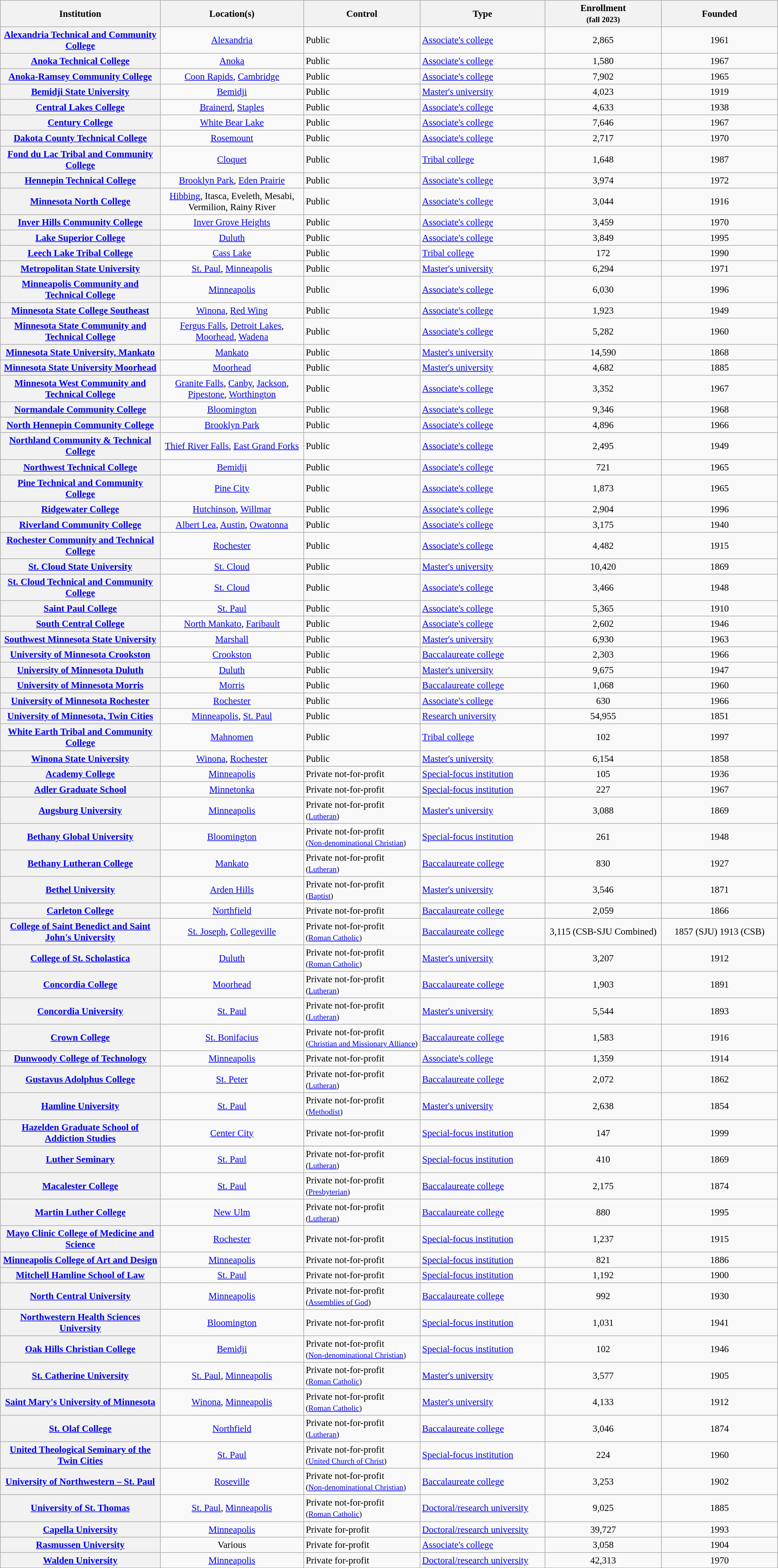<table class="wikitable sortable plainrowheaders" style="text-align:left; width:100%; font-size:95%">
<tr>
<th scope="col" width="140">Institution</th>
<th scope="col" width="125">Location(s)</th>
<th scope="col" width="100">Control</th>
<th scope="col" width="100">Type</th>
<th scope="col" width="100">Enrollment<br><small>(fall 2023)</small></th>
<th scope="col" width="100">Founded</th>
</tr>
<tr>
<th scope="row"><a href='#'>Alexandria Technical and Community College</a></th>
<td align="center"><a href='#'>Alexandria</a></td>
<td>Public</td>
<td><a href='#'>Associate's college</a></td>
<td align="center">2,865</td>
<td align="center">1961</td>
</tr>
<tr>
<th scope="row"><a href='#'>Anoka Technical College</a></th>
<td align="center"><a href='#'>Anoka</a></td>
<td>Public</td>
<td><a href='#'>Associate's college</a></td>
<td align="center">1,580</td>
<td align="center">1967</td>
</tr>
<tr>
<th scope="row"><a href='#'>Anoka-Ramsey Community College</a></th>
<td align="center"><a href='#'>Coon Rapids</a>, <a href='#'>Cambridge</a></td>
<td>Public</td>
<td><a href='#'>Associate's college</a></td>
<td align="center">7,902</td>
<td align="center">1965</td>
</tr>
<tr>
<th scope="row"><a href='#'>Bemidji State University</a></th>
<td align="center"><a href='#'>Bemidji</a></td>
<td>Public</td>
<td><a href='#'>Master's university</a></td>
<td align="center">4,023</td>
<td align="center">1919</td>
</tr>
<tr>
<th scope="row"><a href='#'>Central Lakes College</a></th>
<td align="center"><a href='#'>Brainerd</a>, <a href='#'>Staples</a></td>
<td>Public</td>
<td><a href='#'>Associate's college</a></td>
<td align="center">4,633</td>
<td align="center">1938</td>
</tr>
<tr>
<th scope="row"><a href='#'>Century College</a></th>
<td align="center"><a href='#'>White Bear Lake</a></td>
<td>Public</td>
<td><a href='#'>Associate's college</a></td>
<td align="center">7,646</td>
<td align="center">1967</td>
</tr>
<tr>
<th scope="row"><a href='#'>Dakota County Technical College</a></th>
<td align="center"><a href='#'>Rosemount</a></td>
<td>Public</td>
<td><a href='#'>Associate's college</a></td>
<td align="center">2,717</td>
<td align="center">1970</td>
</tr>
<tr>
<th scope="row"><a href='#'>Fond du Lac Tribal and Community College</a></th>
<td align="center"><a href='#'>Cloquet</a></td>
<td>Public</td>
<td><a href='#'>Tribal college</a></td>
<td align="center">1,648</td>
<td align="center">1987</td>
</tr>
<tr>
<th scope="row"><a href='#'>Hennepin Technical College</a></th>
<td align="center"><a href='#'>Brooklyn Park</a>, <a href='#'>Eden Prairie</a></td>
<td>Public</td>
<td><a href='#'>Associate's college</a></td>
<td align="center">3,974</td>
<td align="center">1972</td>
</tr>
<tr>
<th scope="row"><a href='#'>Minnesota North College</a></th>
<td align="center"><a href='#'>Hibbing</a>, Itasca, Eveleth, Mesabi, Vermilion, Rainy River</td>
<td>Public</td>
<td><a href='#'>Associate's college</a></td>
<td align="center">3,044</td>
<td align="center">1916</td>
</tr>
<tr>
<th scope="row"><a href='#'>Inver Hills Community College</a></th>
<td align="center"><a href='#'>Inver Grove Heights</a></td>
<td>Public</td>
<td><a href='#'>Associate's college</a></td>
<td align="center">3,459</td>
<td align="center">1970</td>
</tr>
<tr>
<th scope="row"><a href='#'>Lake Superior College</a></th>
<td align="center"><a href='#'>Duluth</a></td>
<td>Public</td>
<td><a href='#'>Associate's college</a></td>
<td align="center">3,849</td>
<td align="center">1995</td>
</tr>
<tr>
<th scope="row"><a href='#'>Leech Lake Tribal College</a></th>
<td align="center"><a href='#'>Cass Lake</a></td>
<td>Public</td>
<td><a href='#'>Tribal college</a></td>
<td align="center">172</td>
<td align="center">1990</td>
</tr>
<tr>
<th scope="row"><a href='#'>Metropolitan State University</a></th>
<td align="center"><a href='#'>St. Paul</a>, <a href='#'>Minneapolis</a></td>
<td>Public</td>
<td><a href='#'>Master's university</a></td>
<td align="center">6,294</td>
<td align="center">1971</td>
</tr>
<tr>
<th scope="row"><a href='#'>Minneapolis Community and Technical College</a></th>
<td align="center"><a href='#'>Minneapolis</a></td>
<td>Public</td>
<td><a href='#'>Associate's college</a></td>
<td align="center">6,030</td>
<td align="center">1996</td>
</tr>
<tr>
<th scope="row"><a href='#'>Minnesota State College Southeast</a></th>
<td align="center"><a href='#'>Winona</a>, <a href='#'>Red Wing</a></td>
<td>Public</td>
<td><a href='#'>Associate's college</a></td>
<td align="center">1,923</td>
<td align="center">1949</td>
</tr>
<tr>
<th scope="row"><a href='#'>Minnesota State Community and Technical College</a></th>
<td align="center"><a href='#'>Fergus Falls</a>, <a href='#'>Detroit Lakes</a>, <a href='#'>Moorhead</a>, <a href='#'>Wadena</a></td>
<td>Public</td>
<td><a href='#'>Associate's college</a></td>
<td align="center">5,282</td>
<td align="center">1960</td>
</tr>
<tr>
<th scope="row"><a href='#'>Minnesota State University, Mankato</a></th>
<td align="center"><a href='#'>Mankato</a></td>
<td>Public</td>
<td><a href='#'>Master's university</a></td>
<td align="center">14,590</td>
<td align="center">1868</td>
</tr>
<tr>
<th scope="row"><a href='#'>Minnesota State University Moorhead</a></th>
<td align="center"><a href='#'>Moorhead</a></td>
<td>Public</td>
<td><a href='#'>Master's university</a></td>
<td align="center">4,682</td>
<td align="center">1885</td>
</tr>
<tr>
<th scope="row"><a href='#'>Minnesota West Community and Technical College</a></th>
<td align="center"><a href='#'>Granite Falls</a>, <a href='#'>Canby</a>, <a href='#'>Jackson</a>, <a href='#'>Pipestone</a>, <a href='#'>Worthington</a></td>
<td>Public</td>
<td><a href='#'>Associate's college</a></td>
<td align="center">3,352</td>
<td align="center">1967</td>
</tr>
<tr>
<th scope="row"><a href='#'>Normandale Community College</a></th>
<td align="center"><a href='#'>Bloomington</a></td>
<td>Public</td>
<td><a href='#'>Associate's college</a></td>
<td align="center">9,346</td>
<td align="center">1968</td>
</tr>
<tr>
<th scope="row"><a href='#'>North Hennepin Community College</a></th>
<td align="center"><a href='#'>Brooklyn Park</a></td>
<td>Public</td>
<td><a href='#'>Associate's college</a></td>
<td align="center">4,896</td>
<td align="center">1966</td>
</tr>
<tr>
<th scope="row"><a href='#'>Northland Community & Technical College</a></th>
<td align="center"><a href='#'>Thief River Falls</a>, <a href='#'>East Grand Forks</a></td>
<td>Public</td>
<td><a href='#'>Associate's college</a></td>
<td align="center">2,495</td>
<td align="center">1949</td>
</tr>
<tr>
<th scope="row"><a href='#'>Northwest Technical College</a></th>
<td align="center"><a href='#'>Bemidji</a></td>
<td>Public</td>
<td><a href='#'>Associate's college</a></td>
<td align="center">721</td>
<td align="center">1965</td>
</tr>
<tr>
<th scope="row"><a href='#'>Pine Technical and Community College</a></th>
<td align="center"><a href='#'>Pine City</a></td>
<td>Public</td>
<td><a href='#'>Associate's college</a></td>
<td align="center">1,873</td>
<td align="center">1965</td>
</tr>
<tr>
<th scope="row"><a href='#'>Ridgewater College</a></th>
<td align="center"><a href='#'>Hutchinson</a>, <a href='#'>Willmar</a></td>
<td>Public</td>
<td><a href='#'>Associate's college</a></td>
<td align="center">2,904</td>
<td align="center">1996</td>
</tr>
<tr>
<th scope="row"><a href='#'>Riverland Community College</a></th>
<td align="center"><a href='#'>Albert Lea</a>, <a href='#'>Austin</a>, <a href='#'>Owatonna</a></td>
<td>Public</td>
<td><a href='#'>Associate's college</a></td>
<td align="center">3,175</td>
<td align="center">1940</td>
</tr>
<tr>
<th scope="row"><a href='#'>Rochester Community and Technical College</a></th>
<td align="center"><a href='#'>Rochester</a></td>
<td>Public</td>
<td><a href='#'>Associate's college</a></td>
<td align="center">4,482</td>
<td align="center">1915</td>
</tr>
<tr>
<th scope="row"><a href='#'>St. Cloud State University</a></th>
<td align="center"><a href='#'>St. Cloud</a></td>
<td>Public</td>
<td><a href='#'>Master's university</a></td>
<td align="center">10,420</td>
<td align="center">1869</td>
</tr>
<tr>
<th scope="row"><a href='#'>St. Cloud Technical and Community College</a></th>
<td align="center"><a href='#'>St. Cloud</a></td>
<td>Public</td>
<td><a href='#'>Associate's college</a></td>
<td align="center">3,466</td>
<td align="center">1948</td>
</tr>
<tr>
<th scope="row"><a href='#'>Saint Paul College</a></th>
<td align="center"><a href='#'>St. Paul</a></td>
<td>Public</td>
<td><a href='#'>Associate's college</a></td>
<td align="center">5,365</td>
<td align="center">1910</td>
</tr>
<tr>
<th scope="row"><a href='#'>South Central College</a></th>
<td align="center"><a href='#'>North Mankato</a>, <a href='#'>Faribault</a></td>
<td>Public</td>
<td><a href='#'>Associate's college</a></td>
<td align="center">2,602</td>
<td align="center">1946</td>
</tr>
<tr>
<th scope="row"><a href='#'>Southwest Minnesota State University</a></th>
<td align="center"><a href='#'>Marshall</a></td>
<td>Public</td>
<td><a href='#'>Master's university</a></td>
<td align="center">6,930</td>
<td align="center">1963</td>
</tr>
<tr>
<th scope="row"><a href='#'>University of Minnesota Crookston</a></th>
<td align="center"><a href='#'>Crookston</a></td>
<td>Public</td>
<td><a href='#'>Baccalaureate college</a></td>
<td align="center">2,303</td>
<td align="center">1966</td>
</tr>
<tr>
<th scope="row"><a href='#'>University of Minnesota Duluth</a></th>
<td align="center"><a href='#'>Duluth</a></td>
<td>Public</td>
<td><a href='#'>Master's university</a></td>
<td align="center">9,675</td>
<td align="center">1947</td>
</tr>
<tr>
<th scope="row"><a href='#'>University of Minnesota Morris</a></th>
<td align="center"><a href='#'>Morris</a></td>
<td>Public</td>
<td><a href='#'>Baccalaureate college</a></td>
<td align="center">1,068</td>
<td align="center">1960</td>
</tr>
<tr>
<th scope="row"><a href='#'>University of Minnesota Rochester</a></th>
<td align="center"><a href='#'>Rochester</a></td>
<td>Public</td>
<td><a href='#'>Associate's college</a></td>
<td align="center">630</td>
<td align="center">1966</td>
</tr>
<tr>
<th scope="row"><a href='#'>University of Minnesota, Twin Cities</a></th>
<td align="center"><a href='#'>Minneapolis</a>, <a href='#'>St. Paul</a></td>
<td>Public</td>
<td><a href='#'>Research university</a></td>
<td align="center">54,955</td>
<td align="center">1851</td>
</tr>
<tr>
<th scope="row"><a href='#'>White Earth Tribal and Community College</a></th>
<td align="center"><a href='#'>Mahnomen</a></td>
<td>Public</td>
<td><a href='#'>Tribal college</a></td>
<td align="center">102</td>
<td align="center">1997</td>
</tr>
<tr>
<th scope="row"><a href='#'>Winona State University</a></th>
<td align="center"><a href='#'>Winona</a>, <a href='#'>Rochester</a></td>
<td>Public</td>
<td><a href='#'>Master's university</a></td>
<td align="center">6,154</td>
<td align="center">1858</td>
</tr>
<tr>
<th scope="row"><a href='#'>Academy College</a></th>
<td align="center"><a href='#'>Minneapolis</a></td>
<td>Private not-for-profit</td>
<td><a href='#'>Special-focus institution</a></td>
<td align="center">105</td>
<td align="center">1936</td>
</tr>
<tr>
<th scope="row"><a href='#'>Adler Graduate School</a></th>
<td align="center"><a href='#'>Minnetonka</a></td>
<td>Private not-for-profit</td>
<td><a href='#'>Special-focus institution</a></td>
<td align="center">227</td>
<td align="center">1967</td>
</tr>
<tr>
<th scope="row"><a href='#'>Augsburg University</a></th>
<td align="center"><a href='#'>Minneapolis</a></td>
<td>Private not-for-profit<br><small>(<a href='#'>Lutheran</a>)</small></td>
<td><a href='#'>Master's university</a></td>
<td align="center">3,088</td>
<td align="center">1869</td>
</tr>
<tr>
<th scope="row"><a href='#'>Bethany Global University</a></th>
<td align="center"><a href='#'>Bloomington</a></td>
<td>Private not-for-profit<br><small>(<a href='#'>Non-denominational Christian</a>)</small></td>
<td><a href='#'>Special-focus institution</a></td>
<td align="center">261</td>
<td align="center">1948</td>
</tr>
<tr>
<th scope="row"><a href='#'>Bethany Lutheran College</a></th>
<td align="center"><a href='#'>Mankato</a></td>
<td>Private not-for-profit<br><small>(<a href='#'>Lutheran</a>)</small></td>
<td><a href='#'>Baccalaureate college</a></td>
<td align="center">830</td>
<td align="center">1927</td>
</tr>
<tr>
<th scope="row"><a href='#'>Bethel University</a></th>
<td align="center"><a href='#'>Arden Hills</a></td>
<td>Private not-for-profit<br><small>(<a href='#'>Baptist</a>)</small></td>
<td><a href='#'>Master's university</a></td>
<td align="center">3,546</td>
<td align="center">1871</td>
</tr>
<tr>
<th scope="row"><a href='#'>Carleton College</a></th>
<td align="center"><a href='#'>Northfield</a></td>
<td>Private not-for-profit</td>
<td><a href='#'>Baccalaureate college</a></td>
<td align="center">2,059</td>
<td align="center">1866</td>
</tr>
<tr>
<th scope="row"><a href='#'>College of Saint Benedict and Saint John's University</a></th>
<td align="center"><a href='#'>St. Joseph</a>, <a href='#'>Collegeville</a></td>
<td>Private not-for-profit<br><small>(<a href='#'>Roman Catholic</a>)</small></td>
<td><a href='#'>Baccalaureate college</a></td>
<td align="center">3,115 (CSB-SJU Combined)</td>
<td align="center">1857 (SJU) 1913 (CSB)</td>
</tr>
<tr>
<th scope="row"><a href='#'>College of St. Scholastica</a></th>
<td align="center"><a href='#'>Duluth</a></td>
<td>Private not-for-profit<br><small>(<a href='#'>Roman Catholic</a>)</small></td>
<td><a href='#'>Master's university</a></td>
<td align="center">3,207</td>
<td align="center">1912</td>
</tr>
<tr>
<th scope="row"><a href='#'>Concordia College</a></th>
<td align="center"><a href='#'>Moorhead</a></td>
<td>Private not-for-profit<br><small>(<a href='#'>Lutheran</a>)</small></td>
<td><a href='#'>Baccalaureate college</a></td>
<td align="center">1,903</td>
<td align="center">1891</td>
</tr>
<tr>
<th scope="row"><a href='#'>Concordia University</a></th>
<td align="center"><a href='#'>St. Paul</a></td>
<td>Private not-for-profit<br><small>(<a href='#'>Lutheran</a>)</small></td>
<td><a href='#'>Master's university</a></td>
<td align="center">5,544</td>
<td align="center">1893</td>
</tr>
<tr>
<th scope="row"><a href='#'>Crown College</a></th>
<td align="center"><a href='#'>St. Bonifacius</a></td>
<td>Private not-for-profit<br><small>(<a href='#'>Christian and Missionary Alliance</a>)</small></td>
<td><a href='#'>Baccalaureate college</a></td>
<td align="center">1,583</td>
<td align="center">1916</td>
</tr>
<tr>
<th scope="row"><a href='#'>Dunwoody College of Technology</a></th>
<td align="center"><a href='#'>Minneapolis</a></td>
<td>Private not-for-profit</td>
<td><a href='#'>Associate's college</a></td>
<td align="center">1,359</td>
<td align="center">1914</td>
</tr>
<tr>
<th scope="row"><a href='#'>Gustavus Adolphus College</a></th>
<td align="center"><a href='#'>St. Peter</a></td>
<td>Private not-for-profit<br><small>(<a href='#'>Lutheran</a>)</small></td>
<td><a href='#'>Baccalaureate college</a></td>
<td align="center">2,072</td>
<td align="center">1862</td>
</tr>
<tr>
<th scope="row"><a href='#'>Hamline University</a></th>
<td align="center"><a href='#'>St. Paul</a></td>
<td>Private not-for-profit<br><small>(<a href='#'>Methodist</a>)</small></td>
<td><a href='#'>Master's university</a></td>
<td align="center">2,638</td>
<td align="center">1854</td>
</tr>
<tr>
<th scope="row"><a href='#'>Hazelden Graduate School of Addiction Studies</a></th>
<td align="center"><a href='#'>Center City</a></td>
<td>Private not-for-profit</td>
<td><a href='#'>Special-focus institution</a></td>
<td align="center">147</td>
<td align="center">1999</td>
</tr>
<tr>
</tr>
<tr>
<th scope="row"><a href='#'>Luther Seminary</a></th>
<td align="center"><a href='#'>St. Paul</a></td>
<td>Private not-for-profit<br><small>(<a href='#'>Lutheran</a>)</small></td>
<td><a href='#'>Special-focus institution</a></td>
<td align="center">410</td>
<td align="center">1869</td>
</tr>
<tr>
<th scope="row"><a href='#'>Macalester College</a></th>
<td align="center"><a href='#'>St. Paul</a></td>
<td>Private not-for-profit<br><small>(<a href='#'>Presbyterian</a>)</small></td>
<td><a href='#'>Baccalaureate college</a></td>
<td align="center">2,175</td>
<td align="center">1874</td>
</tr>
<tr>
<th scope="row"><a href='#'>Martin Luther College</a></th>
<td align="center"><a href='#'>New Ulm</a></td>
<td>Private not-for-profit<br><small>(<a href='#'>Lutheran</a>)</small></td>
<td><a href='#'>Baccalaureate college</a></td>
<td align="center">880</td>
<td align="center">1995</td>
</tr>
<tr>
<th scope="row"><a href='#'>Mayo Clinic College of Medicine and Science</a></th>
<td align="center"><a href='#'>Rochester</a></td>
<td>Private not-for-profit</td>
<td><a href='#'>Special-focus institution</a></td>
<td align="center">1,237</td>
<td align="center">1915</td>
</tr>
<tr>
<th scope="row"><a href='#'>Minneapolis College of Art and Design</a></th>
<td align="center"><a href='#'>Minneapolis</a></td>
<td>Private not-for-profit</td>
<td><a href='#'>Special-focus institution</a></td>
<td align="center">821</td>
<td align="center">1886</td>
</tr>
<tr>
<th scope="row"><a href='#'>Mitchell Hamline School of Law</a></th>
<td align="center"><a href='#'>St. Paul</a></td>
<td>Private not-for-profit</td>
<td><a href='#'>Special-focus institution</a></td>
<td align="center">1,192</td>
<td align="center">1900</td>
</tr>
<tr>
<th scope="row"><a href='#'>North Central University</a></th>
<td align="center"><a href='#'>Minneapolis</a></td>
<td>Private not-for-profit<br><small>(<a href='#'>Assemblies of God</a>)</small></td>
<td><a href='#'>Baccalaureate college</a></td>
<td align="center">992</td>
<td align="center">1930</td>
</tr>
<tr>
<th scope="row"><a href='#'>Northwestern Health Sciences University</a></th>
<td align="center"><a href='#'>Bloomington</a></td>
<td>Private not-for-profit</td>
<td><a href='#'>Special-focus institution</a></td>
<td align="center">1,031</td>
<td align="center">1941</td>
</tr>
<tr>
<th scope="row"><a href='#'>Oak Hills Christian College</a></th>
<td align="center"><a href='#'>Bemidji</a></td>
<td>Private not-for-profit<br><small>(<a href='#'>Non-denominational Christian</a>)</small></td>
<td><a href='#'>Special-focus institution</a></td>
<td align="center">102</td>
<td align="center">1946</td>
</tr>
<tr>
<th scope="row"><a href='#'>St. Catherine University</a></th>
<td align="center"><a href='#'>St. Paul</a>, <a href='#'>Minneapolis</a></td>
<td>Private not-for-profit<br><small>(<a href='#'>Roman Catholic</a>)</small></td>
<td><a href='#'>Master's university</a></td>
<td align="center">3,577</td>
<td align="center">1905</td>
</tr>
<tr>
<th scope="row"><a href='#'>Saint Mary's University of Minnesota</a></th>
<td align="center"><a href='#'>Winona</a>, <a href='#'>Minneapolis</a></td>
<td>Private not-for-profit<br><small>(<a href='#'>Roman Catholic</a>)</small></td>
<td><a href='#'>Master's university</a></td>
<td align="center">4,133</td>
<td align="center">1912</td>
</tr>
<tr>
<th scope="row"><a href='#'>St. Olaf College</a></th>
<td align="center"><a href='#'>Northfield</a></td>
<td>Private not-for-profit<br><small>(<a href='#'>Lutheran</a>)</small></td>
<td><a href='#'>Baccalaureate college</a></td>
<td align="center">3,046</td>
<td align="center">1874</td>
</tr>
<tr>
<th scope="row"><a href='#'>United Theological Seminary of the Twin Cities</a></th>
<td align="center"><a href='#'>St. Paul</a></td>
<td>Private not-for-profit<br><small>(<a href='#'>United Church of Christ</a>)</small></td>
<td><a href='#'>Special-focus institution</a></td>
<td align="center">224</td>
<td align="center">1960</td>
</tr>
<tr>
<th scope="row"><a href='#'>University of Northwestern – St. Paul</a></th>
<td align="center"><a href='#'>Roseville</a></td>
<td>Private not-for-profit<br><small>(<a href='#'>Non-denominational Christian</a>)</small></td>
<td><a href='#'>Baccalaureate college</a></td>
<td align="center">3,253</td>
<td align="center">1902</td>
</tr>
<tr>
<th scope="row"><a href='#'>University of St. Thomas</a></th>
<td align="center"><a href='#'>St. Paul</a>, <a href='#'>Minneapolis</a></td>
<td>Private not-for-profit<br><small>(<a href='#'>Roman Catholic</a>)</small></td>
<td><a href='#'>Doctoral/research university</a></td>
<td align="center">9,025</td>
<td align="center">1885</td>
</tr>
<tr>
<th scope="row"><a href='#'>Capella University</a></th>
<td align="center"><a href='#'>Minneapolis</a></td>
<td>Private for-profit</td>
<td><a href='#'>Doctoral/research university</a></td>
<td align="center">39,727</td>
<td align="center">1993</td>
</tr>
<tr>
<th scope="row"><a href='#'>Rasmussen University</a></th>
<td align="center">Various</td>
<td>Private for-profit</td>
<td><a href='#'>Associate's college</a></td>
<td align="center">3,058</td>
<td align="center">1904</td>
</tr>
<tr>
<th scope="row"><a href='#'>Walden University</a></th>
<td align="center"><a href='#'>Minneapolis</a></td>
<td>Private for-profit</td>
<td><a href='#'>Doctoral/research university</a></td>
<td align="center">42,313</td>
<td align="center">1970</td>
</tr>
<tr>
</tr>
</table>
